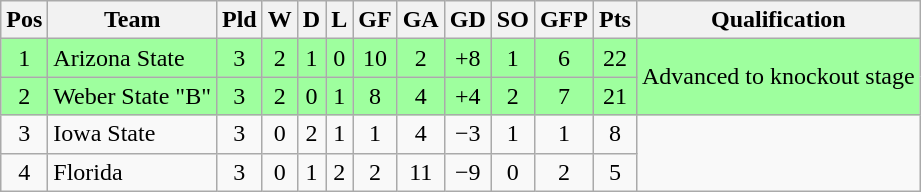<table class="wikitable" style="text-align:center">
<tr>
<th>Pos</th>
<th>Team</th>
<th>Pld</th>
<th>W</th>
<th>D</th>
<th>L</th>
<th>GF</th>
<th>GA</th>
<th>GD</th>
<th>SO</th>
<th>GFP</th>
<th>Pts</th>
<th>Qualification</th>
</tr>
<tr bgcolor="#9eff9e">
<td>1</td>
<td style="text-align:left">Arizona State</td>
<td>3</td>
<td>2</td>
<td>1</td>
<td>0</td>
<td>10</td>
<td>2</td>
<td>+8</td>
<td>1</td>
<td>6</td>
<td>22</td>
<td rowspan="2">Advanced to knockout stage</td>
</tr>
<tr bgcolor="#9eff9e">
<td>2</td>
<td style="text-align:left">Weber State "B"</td>
<td>3</td>
<td>2</td>
<td>0</td>
<td>1</td>
<td>8</td>
<td>4</td>
<td>+4</td>
<td>2</td>
<td>7</td>
<td>21</td>
</tr>
<tr>
<td>3</td>
<td style="text-align:left">Iowa State</td>
<td>3</td>
<td>0</td>
<td>2</td>
<td>1</td>
<td>1</td>
<td>4</td>
<td>−3</td>
<td>1</td>
<td>1</td>
<td>8</td>
<td rowspan="2"></td>
</tr>
<tr>
<td>4</td>
<td style="text-align:left">Florida</td>
<td>3</td>
<td>0</td>
<td>1</td>
<td>2</td>
<td>2</td>
<td>11</td>
<td>−9</td>
<td>0</td>
<td>2</td>
<td>5</td>
</tr>
</table>
